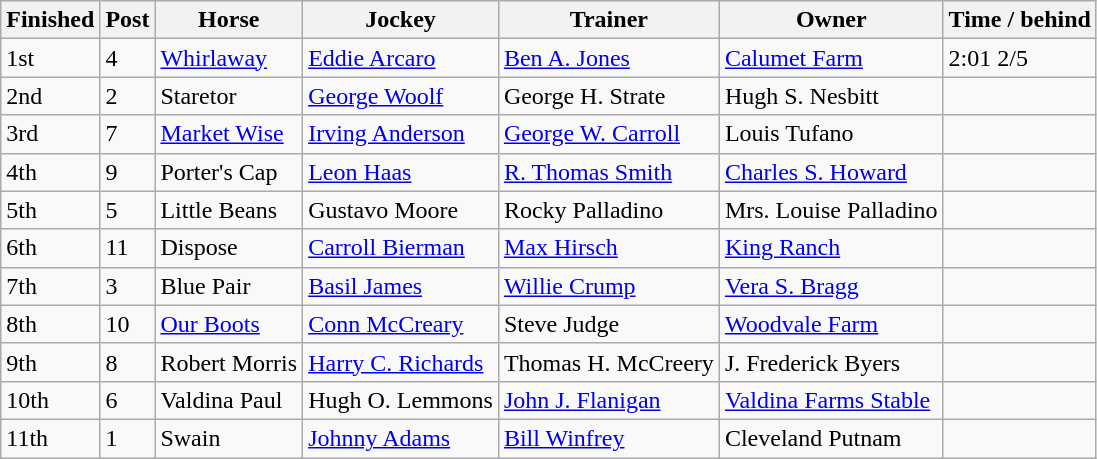<table class="wikitable">
<tr>
<th>Finished</th>
<th>Post</th>
<th>Horse</th>
<th>Jockey</th>
<th>Trainer</th>
<th>Owner</th>
<th>Time / behind</th>
</tr>
<tr>
<td>1st</td>
<td>4</td>
<td><a href='#'>Whirlaway</a></td>
<td><a href='#'>Eddie Arcaro</a></td>
<td><a href='#'>Ben A. Jones</a></td>
<td><a href='#'>Calumet Farm</a></td>
<td>2:01 2/5</td>
</tr>
<tr>
<td>2nd</td>
<td>2</td>
<td>Staretor</td>
<td><a href='#'>George Woolf</a></td>
<td>George H. Strate</td>
<td>Hugh S. Nesbitt</td>
<td></td>
</tr>
<tr>
<td>3rd</td>
<td>7</td>
<td><a href='#'>Market Wise</a></td>
<td><a href='#'>Irving Anderson</a></td>
<td><a href='#'>George W. Carroll</a></td>
<td>Louis Tufano</td>
<td></td>
</tr>
<tr>
<td>4th</td>
<td>9</td>
<td>Porter's Cap</td>
<td><a href='#'>Leon Haas</a></td>
<td><a href='#'>R. Thomas Smith</a></td>
<td><a href='#'>Charles S. Howard</a></td>
<td></td>
</tr>
<tr>
<td>5th</td>
<td>5</td>
<td>Little Beans</td>
<td>Gustavo Moore</td>
<td>Rocky Palladino</td>
<td>Mrs. Louise Palladino</td>
<td></td>
</tr>
<tr>
<td>6th</td>
<td>11</td>
<td>Dispose</td>
<td><a href='#'>Carroll Bierman</a></td>
<td><a href='#'>Max Hirsch</a></td>
<td><a href='#'>King Ranch</a></td>
<td></td>
</tr>
<tr>
<td>7th</td>
<td>3</td>
<td>Blue Pair</td>
<td><a href='#'>Basil James</a></td>
<td><a href='#'>Willie Crump</a></td>
<td><a href='#'>Vera S. Bragg</a></td>
<td></td>
</tr>
<tr>
<td>8th</td>
<td>10</td>
<td><a href='#'>Our Boots</a></td>
<td><a href='#'>Conn McCreary</a></td>
<td>Steve Judge</td>
<td><a href='#'>Woodvale Farm</a></td>
<td></td>
</tr>
<tr>
<td>9th</td>
<td>8</td>
<td>Robert Morris</td>
<td><a href='#'>Harry C. Richards</a></td>
<td>Thomas H. McCreery</td>
<td>J. Frederick Byers</td>
<td></td>
</tr>
<tr>
<td>10th</td>
<td>6</td>
<td>Valdina Paul</td>
<td>Hugh O. Lemmons</td>
<td><a href='#'>John J. Flanigan</a></td>
<td><a href='#'>Valdina Farms Stable</a></td>
<td></td>
</tr>
<tr>
<td>11th</td>
<td>1</td>
<td>Swain</td>
<td><a href='#'>Johnny Adams</a></td>
<td><a href='#'>Bill Winfrey</a></td>
<td>Cleveland Putnam</td>
<td></td>
</tr>
</table>
